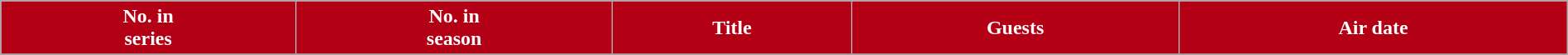<table class="wikitable plainrowheaders" style="width:100%;">
<tr style="color:white">
<th style="background: #B30015;">No. in<br>series</th>
<th style="background: #B30015;">No. in<br>season</th>
<th style="background: #B30015;">Title</th>
<th style="background: #B30015;">Guests</th>
<th style="background: #B30015;">Air date</th>
</tr>
<tr>
</tr>
</table>
